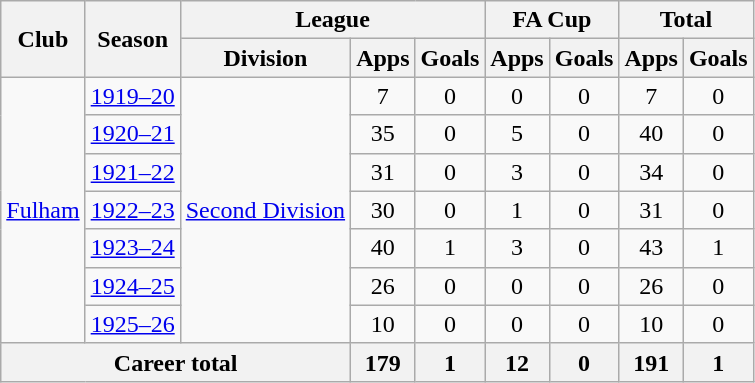<table class="wikitable" style="text-align: center;">
<tr>
<th rowspan="2">Club</th>
<th rowspan="2">Season</th>
<th colspan="3">League</th>
<th colspan="2">FA Cup</th>
<th colspan="2">Total</th>
</tr>
<tr>
<th>Division</th>
<th>Apps</th>
<th>Goals</th>
<th>Apps</th>
<th>Goals</th>
<th>Apps</th>
<th>Goals</th>
</tr>
<tr>
<td rowspan="7"><a href='#'>Fulham</a></td>
<td><a href='#'>1919–20</a></td>
<td rowspan="7"><a href='#'>Second Division</a></td>
<td>7</td>
<td>0</td>
<td>0</td>
<td>0</td>
<td>7</td>
<td>0</td>
</tr>
<tr>
<td><a href='#'>1920–21</a></td>
<td>35</td>
<td>0</td>
<td>5</td>
<td>0</td>
<td>40</td>
<td>0</td>
</tr>
<tr>
<td><a href='#'>1921–22</a></td>
<td>31</td>
<td>0</td>
<td>3</td>
<td>0</td>
<td>34</td>
<td>0</td>
</tr>
<tr>
<td><a href='#'>1922–23</a></td>
<td>30</td>
<td>0</td>
<td>1</td>
<td>0</td>
<td>31</td>
<td>0</td>
</tr>
<tr>
<td><a href='#'>1923–24</a></td>
<td>40</td>
<td>1</td>
<td>3</td>
<td>0</td>
<td>43</td>
<td>1</td>
</tr>
<tr>
<td><a href='#'>1924–25</a></td>
<td>26</td>
<td>0</td>
<td>0</td>
<td>0</td>
<td>26</td>
<td>0</td>
</tr>
<tr>
<td><a href='#'>1925–26</a></td>
<td>10</td>
<td>0</td>
<td>0</td>
<td>0</td>
<td>10</td>
<td>0</td>
</tr>
<tr>
<th colspan="3">Career total</th>
<th>179</th>
<th>1</th>
<th>12</th>
<th>0</th>
<th>191</th>
<th>1</th>
</tr>
</table>
